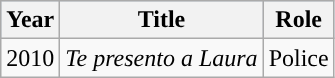<table class="wikitable">
<tr style="background:#b0c4de;">
<th>Year</th>
<th>Title</th>
<th>Role</th>
</tr>
<tr>
<td>2010</td>
<td><em>Te presento a Laura</em></td>
<td>Police</td>
</tr>
</table>
